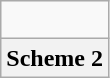<table class="wikitable">
<tr align="center">
<td><br></td>
</tr>
<tr align="center">
<th>Scheme 2</th>
</tr>
</table>
